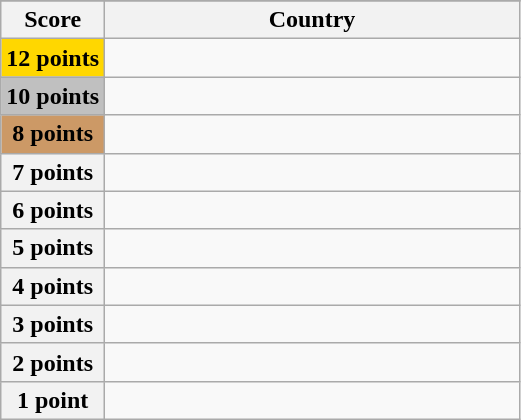<table class="wikitable">
<tr>
</tr>
<tr>
<th scope="col" width="20%">Score</th>
<th scope="col">Country</th>
</tr>
<tr>
<th scope="row" style="background:gold">12 points</th>
<td></td>
</tr>
<tr>
<th scope="row" style="background:silver">10 points</th>
<td></td>
</tr>
<tr>
<th scope="row" style="background:#CC9966">8 points</th>
<td></td>
</tr>
<tr>
<th scope="row">7 points</th>
<td></td>
</tr>
<tr>
<th scope="row">6 points</th>
<td></td>
</tr>
<tr>
<th scope="row">5 points</th>
<td></td>
</tr>
<tr>
<th scope="row">4 points</th>
<td></td>
</tr>
<tr>
<th scope="row">3 points</th>
<td></td>
</tr>
<tr>
<th scope="row">2 points</th>
<td></td>
</tr>
<tr>
<th scope="row">1 point</th>
<td></td>
</tr>
</table>
